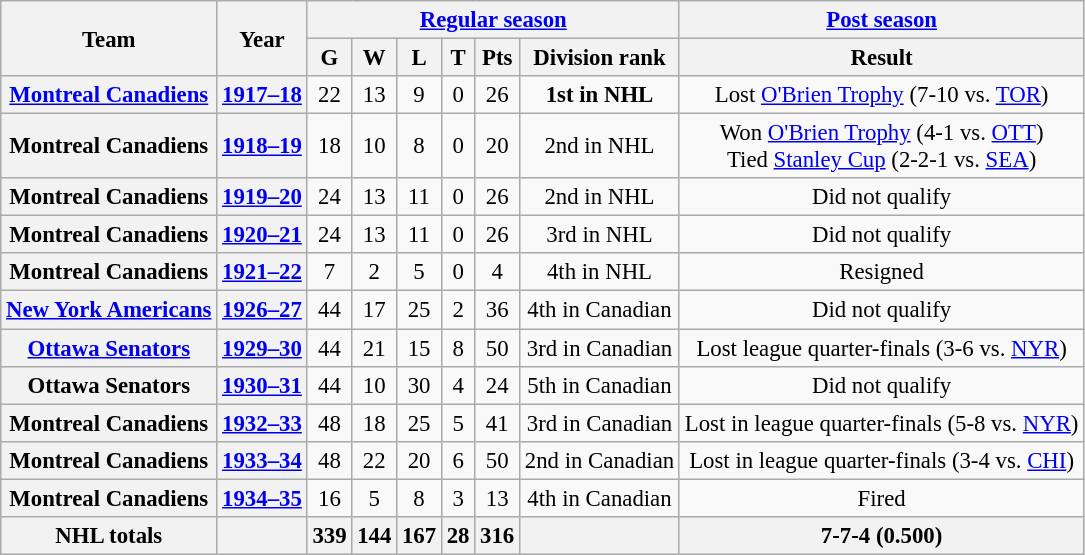<table class="wikitable" style="font-size: 95%; text-align:center;">
<tr>
<th rowspan="2">Team</th>
<th rowspan="2">Year</th>
<th colspan="6"><a href='#'>Regular season</a></th>
<th colspan="1"><a href='#'>Post season</a></th>
</tr>
<tr>
<th>G</th>
<th>W</th>
<th>L</th>
<th>T</th>
<th>Pts</th>
<th>Division rank</th>
<th>Result</th>
</tr>
<tr>
<th><a href='#'>Montreal Canadiens</a></th>
<th><a href='#'>1917–18</a></th>
<td>22</td>
<td>13</td>
<td>9</td>
<td>0</td>
<td>26</td>
<td><strong>1st in NHL</strong></td>
<td>Lost <a href='#'>O'Brien Trophy</a> (7-10 vs. <a href='#'>TOR</a>)</td>
</tr>
<tr>
<th>Montreal Canadiens</th>
<th><a href='#'>1918–19</a></th>
<td>18</td>
<td>10</td>
<td>8</td>
<td>0</td>
<td>20</td>
<td>2nd in NHL</td>
<td>Won <a href='#'>O'Brien Trophy</a> (4-1 vs. <a href='#'>OTT</a>) <br> Tied <a href='#'>Stanley Cup</a> (2-2-1 vs. <a href='#'>SEA</a>)</td>
</tr>
<tr>
<th>Montreal Canadiens</th>
<th><a href='#'>1919–20</a></th>
<td>24</td>
<td>13</td>
<td>11</td>
<td>0</td>
<td>26</td>
<td>2nd in NHL</td>
<td>Did not qualify</td>
</tr>
<tr>
<th>Montreal Canadiens</th>
<th><a href='#'>1920–21</a></th>
<td>24</td>
<td>13</td>
<td>11</td>
<td>0</td>
<td>26</td>
<td>3rd in NHL</td>
<td>Did not qualify</td>
</tr>
<tr>
<th>Montreal Canadiens</th>
<th><a href='#'>1921–22</a></th>
<td>7</td>
<td>2</td>
<td>5</td>
<td>0</td>
<td>4</td>
<td>4th in NHL</td>
<td>Resigned</td>
</tr>
<tr>
<th><a href='#'>New York Americans</a></th>
<th><a href='#'>1926–27</a></th>
<td>44</td>
<td>17</td>
<td>25</td>
<td>2</td>
<td>36</td>
<td>4th in Canadian</td>
<td>Did not qualify</td>
</tr>
<tr>
<th><a href='#'>Ottawa Senators</a></th>
<th><a href='#'>1929–30</a></th>
<td>44</td>
<td>21</td>
<td>15</td>
<td>8</td>
<td>50</td>
<td>3rd in Canadian</td>
<td>Lost league quarter-finals (3-6 vs. <a href='#'>NYR</a>)</td>
</tr>
<tr>
<th>Ottawa Senators</th>
<th><a href='#'>1930–31</a></th>
<td>44</td>
<td>10</td>
<td>30</td>
<td>4</td>
<td>24</td>
<td>5th in Canadian</td>
<td>Did not qualify</td>
</tr>
<tr>
<th>Montreal Canadiens</th>
<th><a href='#'>1932–33</a></th>
<td>48</td>
<td>18</td>
<td>25</td>
<td>5</td>
<td>41</td>
<td>3rd in Canadian</td>
<td>Lost in league quarter-finals (5-8 vs. <a href='#'>NYR</a>)</td>
</tr>
<tr>
<th>Montreal Canadiens</th>
<th><a href='#'>1933–34</a></th>
<td>48</td>
<td>22</td>
<td>20</td>
<td>6</td>
<td>50</td>
<td>2nd in Canadian</td>
<td>Lost in league quarter-finals (3-4 vs. <a href='#'>CHI</a>)</td>
</tr>
<tr>
<th>Montreal Canadiens</th>
<th><a href='#'>1934–35</a></th>
<td>16</td>
<td>5</td>
<td>8</td>
<td>3</td>
<td>13</td>
<td>4th in Canadian</td>
<td>Fired</td>
</tr>
<tr align="centre" bgcolor="#dddddd">
<th>NHL totals</th>
<th></th>
<th>339</th>
<th>144</th>
<th>167</th>
<th>28</th>
<th>316</th>
<th></th>
<th>7-7-4 (0.500)</th>
</tr>
</table>
